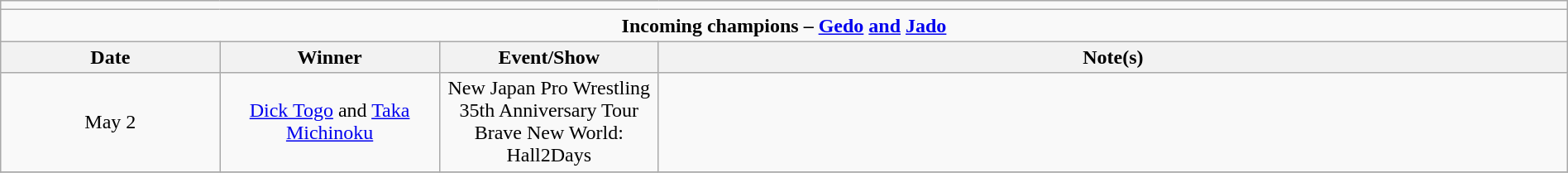<table class="wikitable" style="text-align:center; width:100%;">
<tr>
<td colspan="5"></td>
</tr>
<tr>
<td colspan="5"><strong>Incoming champions – <a href='#'>Gedo</a> <a href='#'>and</a> <a href='#'>Jado</a></strong></td>
</tr>
<tr>
<th width=14%>Date</th>
<th width=14%>Winner</th>
<th width=14%>Event/Show</th>
<th width=58%>Note(s)</th>
</tr>
<tr>
<td>May 2</td>
<td><a href='#'>Dick Togo</a> and <a href='#'>Taka Michinoku</a></td>
<td>New Japan Pro Wrestling 35th Anniversary Tour Brave New World: Hall2Days</td>
<td align="left"></td>
</tr>
<tr>
</tr>
</table>
